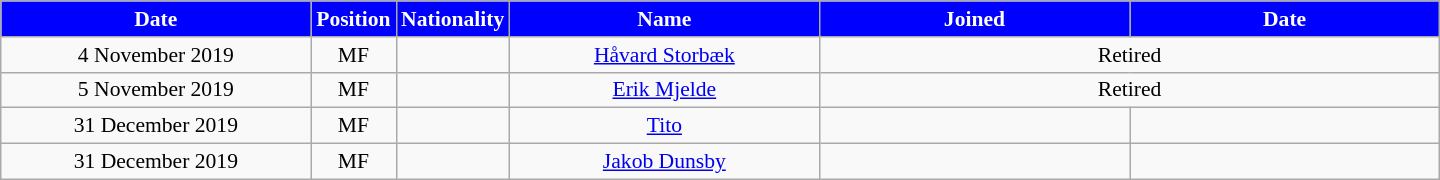<table class="wikitable"  style="text-align:center; font-size:90%; ">
<tr>
<th style="background:#0000FF; color:white; width:200px;">Date</th>
<th style="background:#0000FF; color:white; width:50px;">Position</th>
<th style="background:#0000FF; color:white; width:50px;">Nationality</th>
<th style="background:#0000FF; color:white; width:200px;">Name</th>
<th style="background:#0000FF; color:white; width:200px;">Joined</th>
<th style="background:#0000FF; color:white; width:200px;">Date</th>
</tr>
<tr>
<td>4 November 2019</td>
<td>MF</td>
<td></td>
<td><a href='#'>Håvard Storbæk</a></td>
<td colspan="2">Retired</td>
</tr>
<tr>
<td>5 November 2019</td>
<td>MF</td>
<td></td>
<td><a href='#'>Erik Mjelde</a></td>
<td colspan="2">Retired</td>
</tr>
<tr>
<td>31 December 2019</td>
<td>MF</td>
<td></td>
<td><a href='#'>Tito</a></td>
<td></td>
<td></td>
</tr>
<tr>
<td>31 December 2019</td>
<td>MF</td>
<td></td>
<td><a href='#'>Jakob Dunsby</a></td>
<td></td>
<td></td>
</tr>
</table>
